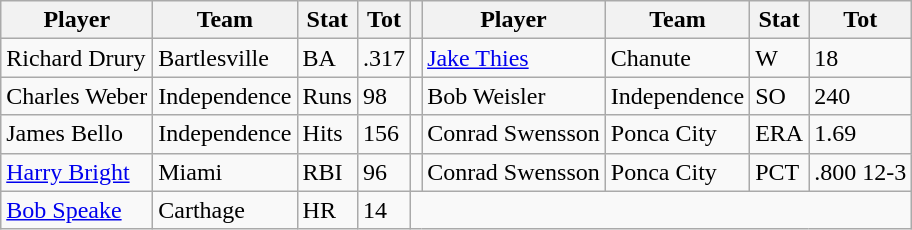<table class="wikitable">
<tr>
<th>Player</th>
<th>Team</th>
<th>Stat</th>
<th>Tot</th>
<th></th>
<th>Player</th>
<th>Team</th>
<th>Stat</th>
<th>Tot</th>
</tr>
<tr>
<td>Richard Drury</td>
<td>Bartlesville</td>
<td>BA</td>
<td>.317</td>
<td></td>
<td><a href='#'>Jake Thies</a></td>
<td>Chanute</td>
<td>W</td>
<td>18</td>
</tr>
<tr>
<td>Charles Weber</td>
<td>Independence</td>
<td>Runs</td>
<td>98</td>
<td></td>
<td>Bob Weisler</td>
<td>Independence</td>
<td>SO</td>
<td>240</td>
</tr>
<tr>
<td>James Bello</td>
<td>Independence</td>
<td>Hits</td>
<td>156</td>
<td></td>
<td>Conrad Swensson</td>
<td>Ponca City</td>
<td>ERA</td>
<td>1.69</td>
</tr>
<tr>
<td><a href='#'>Harry Bright</a></td>
<td>Miami</td>
<td>RBI</td>
<td>96</td>
<td></td>
<td>Conrad Swensson</td>
<td>Ponca City</td>
<td>PCT</td>
<td>.800 12-3</td>
</tr>
<tr>
<td><a href='#'>Bob Speake</a></td>
<td>Carthage</td>
<td>HR</td>
<td>14</td>
</tr>
</table>
